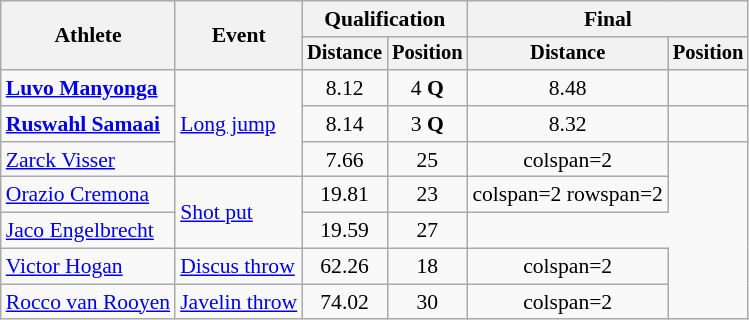<table class=wikitable style="font-size:90%">
<tr>
<th rowspan="2">Athlete</th>
<th rowspan="2">Event</th>
<th colspan="2">Qualification</th>
<th colspan="2">Final</th>
</tr>
<tr style="font-size:95%">
<th>Distance</th>
<th>Position</th>
<th>Distance</th>
<th>Position</th>
</tr>
<tr style=text-align:center>
<td style=text-align:left><strong><a href='#'>Luvo Manyonga</a></strong></td>
<td style=text-align:left rowspan=3><a href='#'>Long jump</a></td>
<td>8.12</td>
<td>4 <strong>Q</strong></td>
<td>8.48</td>
<td></td>
</tr>
<tr style=text-align:center>
<td style=text-align:left><strong><a href='#'>Ruswahl Samaai</a></strong></td>
<td>8.14</td>
<td>3 <strong>Q</strong></td>
<td>8.32</td>
<td></td>
</tr>
<tr style=text-align:center>
<td style=text-align:left><a href='#'>Zarck Visser</a></td>
<td>7.66</td>
<td>25</td>
<td>colspan=2 </td>
</tr>
<tr style=text-align:center>
<td style=text-align:left><a href='#'>Orazio Cremona</a></td>
<td style=text-align:left rowspan=2><a href='#'>Shot put</a></td>
<td>19.81</td>
<td>23</td>
<td>colspan=2 rowspan=2 </td>
</tr>
<tr style=text-align:center>
<td style=text-align:left><a href='#'>Jaco Engelbrecht</a></td>
<td>19.59</td>
<td>27</td>
</tr>
<tr style=text-align:center>
<td style=text-align:left><a href='#'>Victor Hogan</a></td>
<td style=text-align:left><a href='#'>Discus throw</a></td>
<td>62.26</td>
<td>18</td>
<td>colspan=2 </td>
</tr>
<tr style=text-align:center>
<td style=text-align:left><a href='#'>Rocco van Rooyen</a></td>
<td style=text-align:left><a href='#'>Javelin throw</a></td>
<td>74.02</td>
<td>30</td>
<td>colspan=2 </td>
</tr>
</table>
